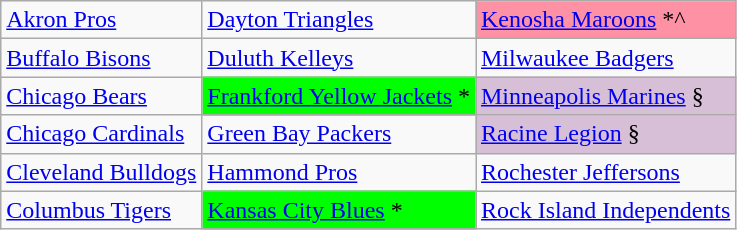<table class="wikitable">
<tr>
<td><a href='#'>Akron Pros</a></td>
<td><a href='#'>Dayton Triangles</a></td>
<td style="background-color: #FF91A4"><a href='#'>Kenosha Maroons</a> *^</td>
</tr>
<tr>
<td><a href='#'>Buffalo Bisons</a></td>
<td><a href='#'>Duluth Kelleys</a></td>
<td><a href='#'>Milwaukee Badgers</a></td>
</tr>
<tr>
<td><a href='#'>Chicago Bears</a></td>
<td style="background-color: #00FF00"><a href='#'>Frankford Yellow Jackets</a> *</td>
<td style="background-color: #D8BFD8"><a href='#'>Minneapolis Marines</a> §</td>
</tr>
<tr>
<td><a href='#'>Chicago Cardinals</a></td>
<td><a href='#'>Green Bay Packers</a></td>
<td style="background-color: #D8BFD8"><a href='#'>Racine Legion</a> §</td>
</tr>
<tr>
<td><a href='#'>Cleveland Bulldogs</a></td>
<td><a href='#'>Hammond Pros</a></td>
<td><a href='#'>Rochester Jeffersons</a></td>
</tr>
<tr>
<td><a href='#'>Columbus Tigers</a></td>
<td style="background-color: #00FF00"><a href='#'>Kansas City Blues</a> *</td>
<td><a href='#'>Rock Island Independents</a></td>
</tr>
</table>
